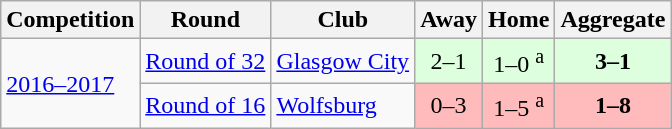<table class="wikitable">
<tr>
<th>Competition</th>
<th>Round</th>
<th>Club</th>
<th>Away</th>
<th>Home</th>
<th>Aggregate</th>
</tr>
<tr>
<td rowspan="2"><a href='#'>2016–2017</a></td>
<td><a href='#'>Round of 32</a></td>
<td> <a href='#'>Glasgow City</a></td>
<td bgcolor="#ddffdd" style="text-align:center;">2–1</td>
<td bgcolor="#ddffdd" style="text-align:center;">1–0 <sup>a</sup></td>
<td bgcolor="#ddffdd" style="text-align:center;"><strong>3–1</strong></td>
</tr>
<tr>
<td><a href='#'>Round of 16</a></td>
<td> <a href='#'>Wolfsburg</a></td>
<td bgcolor="#ffbbbb" style="text-align:center;">0–3</td>
<td bgcolor="#ffbbbb" style="text-align:center;">1–5 <sup>a</sup></td>
<td bgcolor="#ffbbbb" style="text-align:center;"><strong>1–8</strong></td>
</tr>
</table>
